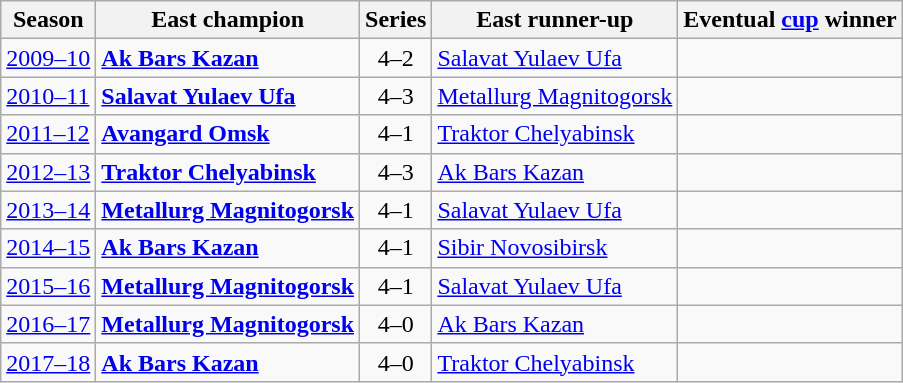<table class="wikitable">
<tr>
<th>Season</th>
<th>East champion</th>
<th>Series</th>
<th>East runner-up</th>
<th>Eventual <a href='#'>cup</a> winner</th>
</tr>
<tr>
<td><a href='#'>2009–10</a></td>
<td> <strong><a href='#'>Ak Bars Kazan</a></strong></td>
<td align="center">4–2</td>
<td> <a href='#'>Salavat Yulaev Ufa</a></td>
<td></td>
</tr>
<tr>
<td><a href='#'>2010–11</a></td>
<td> <strong><a href='#'>Salavat Yulaev Ufa</a></strong></td>
<td align="center">4–3</td>
<td> <a href='#'>Metallurg Magnitogorsk</a></td>
<td></td>
</tr>
<tr>
<td><a href='#'>2011–12</a></td>
<td> <strong><a href='#'>Avangard Omsk</a></strong></td>
<td align="center">4–1</td>
<td> <a href='#'>Traktor Chelyabinsk</a></td>
<td></td>
</tr>
<tr>
<td><a href='#'>2012–13</a></td>
<td> <strong><a href='#'>Traktor Chelyabinsk</a></strong></td>
<td align="center">4–3</td>
<td> <a href='#'>Ak Bars Kazan</a></td>
<td></td>
</tr>
<tr>
<td><a href='#'>2013–14</a></td>
<td> <strong><a href='#'>Metallurg Magnitogorsk</a></strong></td>
<td align="center">4–1</td>
<td> <a href='#'>Salavat Yulaev Ufa</a></td>
<td></td>
</tr>
<tr>
<td><a href='#'>2014–15</a></td>
<td> <strong><a href='#'>Ak Bars Kazan</a></strong></td>
<td align="center">4–1</td>
<td> <a href='#'>Sibir Novosibirsk</a></td>
<td></td>
</tr>
<tr>
<td><a href='#'>2015–16</a></td>
<td> <strong><a href='#'>Metallurg Magnitogorsk</a></strong></td>
<td align="center">4–1</td>
<td> <a href='#'>Salavat Yulaev Ufa</a></td>
<td></td>
</tr>
<tr>
<td><a href='#'>2016–17</a></td>
<td> <strong><a href='#'>Metallurg Magnitogorsk</a></strong></td>
<td align="center">4–0</td>
<td> <a href='#'>Ak Bars Kazan</a></td>
<td></td>
</tr>
<tr>
<td><a href='#'>2017–18</a></td>
<td> <strong><a href='#'>Ak Bars Kazan</a></strong></td>
<td align="center">4–0</td>
<td> <a href='#'>Traktor Chelyabinsk</a></td>
<td></td>
</tr>
</table>
